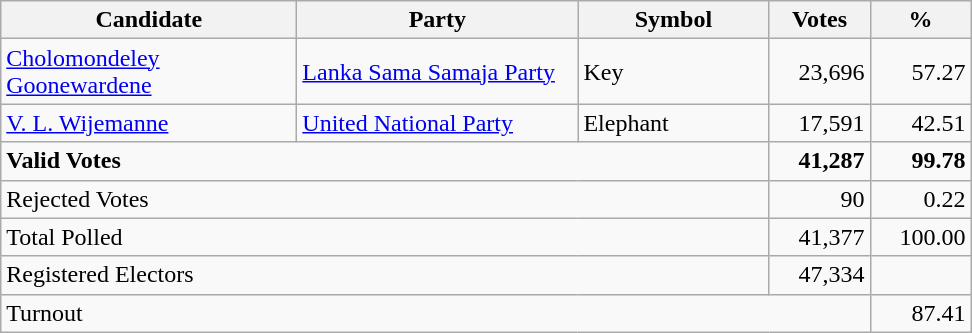<table class="wikitable" border="1" style="text-align:right;">
<tr>
<th align=left width="190">Candidate</th>
<th align=left width="180">Party</th>
<th align=left width="120">Symbol</th>
<th align=left width="60">Votes</th>
<th align=left width="60">%</th>
</tr>
<tr>
<td align=left><a href='#'>Cholomondeley Goonewardene</a></td>
<td align=left><a href='#'>Lanka Sama Samaja Party</a></td>
<td align=left>Key</td>
<td>23,696</td>
<td>57.27</td>
</tr>
<tr>
<td align=left><a href='#'>V. L. Wijemanne</a></td>
<td align=left><a href='#'>United National Party</a></td>
<td align=left>Elephant</td>
<td>17,591</td>
<td>42.51</td>
</tr>
<tr>
<td align=left colspan=3><strong>Valid Votes</strong></td>
<td><strong>41,287</strong></td>
<td><strong>99.78</strong></td>
</tr>
<tr>
<td align=left colspan=3>Rejected Votes</td>
<td>90</td>
<td>0.22</td>
</tr>
<tr>
<td align=left colspan=3>Total Polled</td>
<td>41,377</td>
<td>100.00</td>
</tr>
<tr>
<td align=left colspan=3>Registered Electors</td>
<td>47,334</td>
<td></td>
</tr>
<tr>
<td align=left colspan=4>Turnout</td>
<td>87.41</td>
</tr>
</table>
